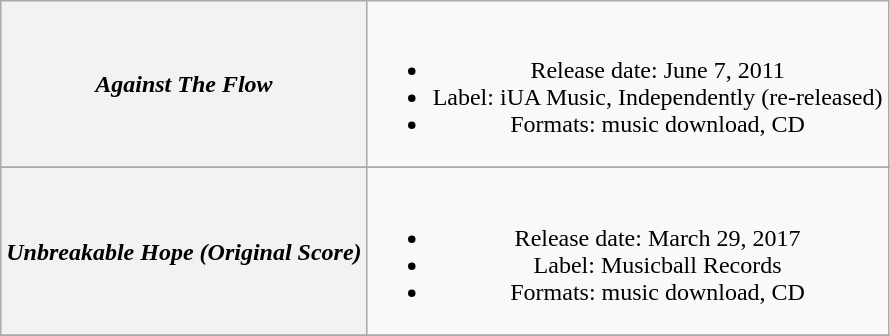<table class="wikitable plainrowheaders" style="text-align:center;">
<tr>
<th scope="row"><em>Against The Flow</em></th>
<td><br><ul><li>Release date: June 7, 2011</li><li>Label: iUA Music, Independently (re-released)</li><li>Formats: music download, CD</li></ul></td>
</tr>
<tr>
</tr>
<tr>
<th scope="row"><em>Unbreakable Hope (Original Score)</em></th>
<td><br><ul><li>Release date: March 29, 2017</li><li>Label: Musicball Records</li><li>Formats: music download, CD</li></ul></td>
</tr>
<tr>
</tr>
</table>
